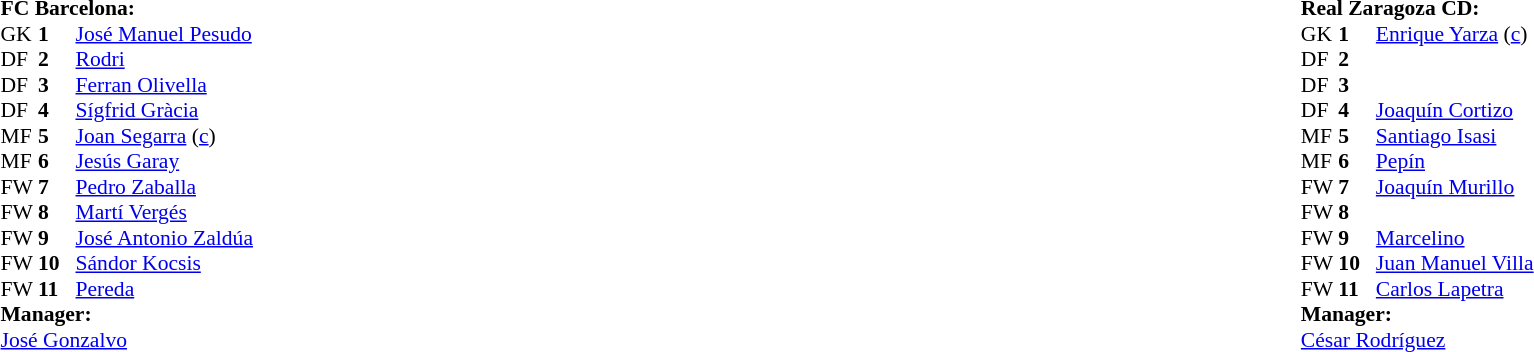<table width="100%">
<tr>
<td valign="top" width="50%"><br><table style="font-size: 90%" cellspacing="0" cellpadding="0">
<tr>
<td colspan="4"><strong>FC Barcelona:</strong></td>
</tr>
<tr>
<th width="25"></th>
<th width="25"></th>
</tr>
<tr>
<td>GK</td>
<td><strong>1</strong></td>
<td> <a href='#'>José Manuel Pesudo</a></td>
</tr>
<tr>
<td>DF</td>
<td><strong>2</strong></td>
<td> <a href='#'>Rodri</a></td>
</tr>
<tr>
<td>DF</td>
<td><strong>3</strong></td>
<td> <a href='#'>Ferran Olivella</a></td>
</tr>
<tr>
<td>DF</td>
<td><strong>4</strong></td>
<td> <a href='#'>Sígfrid Gràcia</a></td>
</tr>
<tr>
<td>MF</td>
<td><strong>5</strong></td>
<td> <a href='#'>Joan Segarra</a> (<a href='#'>c</a>)</td>
</tr>
<tr>
<td>MF</td>
<td><strong>6</strong></td>
<td> <a href='#'>Jesús Garay</a></td>
</tr>
<tr>
<td>FW</td>
<td><strong>7</strong></td>
<td> <a href='#'>Pedro Zaballa</a></td>
</tr>
<tr>
<td>FW</td>
<td><strong>8</strong></td>
<td> <a href='#'>Martí Vergés</a></td>
</tr>
<tr>
<td>FW</td>
<td><strong>9</strong></td>
<td> <a href='#'>José Antonio Zaldúa</a></td>
</tr>
<tr>
<td>FW</td>
<td><strong>10</strong></td>
<td> <a href='#'>Sándor Kocsis</a></td>
</tr>
<tr>
<td>FW</td>
<td><strong>11</strong></td>
<td> <a href='#'>Pereda</a></td>
</tr>
<tr>
<td colspan=4><strong>Manager:</strong></td>
</tr>
<tr>
<td colspan="4"> <a href='#'>José Gonzalvo</a></td>
</tr>
</table>
</td>
<td valign="top" width="50%"><br><table style="font-size: 90%" cellspacing="0" cellpadding="0" align=center>
<tr>
<td colspan="4"><strong>Real Zaragoza CD:</strong></td>
</tr>
<tr>
<th width="25"></th>
<th width="25"></th>
</tr>
<tr>
<td>GK</td>
<td><strong>1</strong></td>
<td> <a href='#'>Enrique Yarza</a> (<a href='#'>c</a>)</td>
</tr>
<tr>
<td>DF</td>
<td><strong>2</strong></td>
<td> </td>
</tr>
<tr>
<td>DF</td>
<td><strong>3</strong></td>
<td> </td>
</tr>
<tr>
<td>DF</td>
<td><strong>4</strong></td>
<td> <a href='#'>Joaquín Cortizo</a></td>
</tr>
<tr>
<td>MF</td>
<td><strong>5</strong></td>
<td> <a href='#'>Santiago Isasi</a></td>
</tr>
<tr>
<td>MF</td>
<td><strong>6</strong></td>
<td> <a href='#'>Pepín</a></td>
</tr>
<tr>
<td>FW</td>
<td><strong>7</strong></td>
<td> <a href='#'>Joaquín Murillo</a></td>
</tr>
<tr>
<td>FW</td>
<td><strong>8</strong></td>
<td> </td>
</tr>
<tr>
<td>FW</td>
<td><strong>9</strong></td>
<td> <a href='#'>Marcelino</a></td>
</tr>
<tr>
<td>FW</td>
<td><strong>10</strong></td>
<td> <a href='#'>Juan Manuel Villa</a></td>
</tr>
<tr>
<td>FW</td>
<td><strong>11</strong></td>
<td> <a href='#'>Carlos Lapetra</a></td>
</tr>
<tr>
<td colspan=4><strong>Manager:</strong></td>
</tr>
<tr>
<td colspan="4"> <a href='#'>César Rodríguez</a></td>
</tr>
<tr>
</tr>
</table>
</td>
</tr>
</table>
